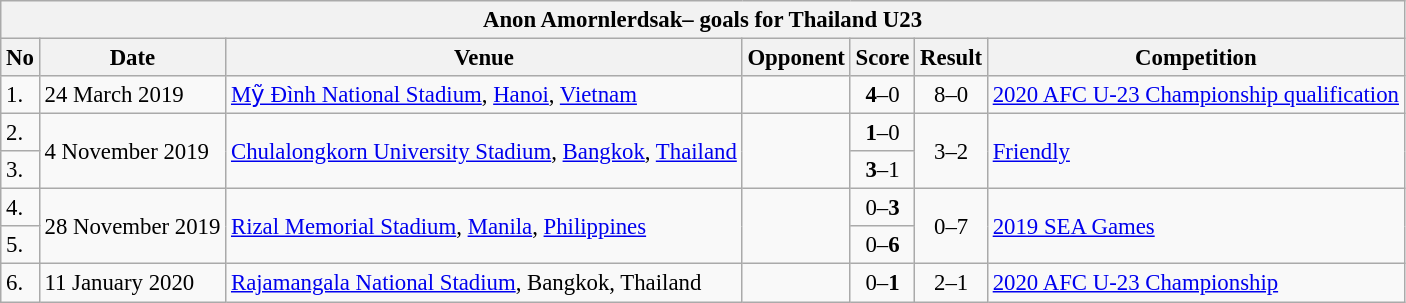<table class="wikitable" style="font-size:95%;">
<tr>
<th colspan="8"><strong>Anon Amornlerdsak– goals for Thailand U23</strong></th>
</tr>
<tr>
<th>No</th>
<th>Date</th>
<th>Venue</th>
<th>Opponent</th>
<th>Score</th>
<th>Result</th>
<th>Competition</th>
</tr>
<tr>
<td>1.</td>
<td>24 March 2019</td>
<td><a href='#'>Mỹ Đình National Stadium</a>, <a href='#'>Hanoi</a>, <a href='#'>Vietnam</a></td>
<td></td>
<td align=center><strong>4</strong>–0</td>
<td align=center>8–0</td>
<td><a href='#'>2020 AFC U-23 Championship qualification</a></td>
</tr>
<tr>
<td>2.</td>
<td rowspan="2">4 November 2019</td>
<td rowspan="2"><a href='#'>Chulalongkorn University Stadium</a>, <a href='#'>Bangkok</a>, <a href='#'>Thailand</a></td>
<td rowspan="2"></td>
<td align=center><strong>1</strong>–0</td>
<td align=center rowspan="2">3–2</td>
<td rowspan="2"><a href='#'>Friendly</a></td>
</tr>
<tr>
<td>3.</td>
<td align=center><strong>3</strong>–1</td>
</tr>
<tr>
<td>4.</td>
<td rowspan="2">28 November 2019</td>
<td rowspan="2"><a href='#'>Rizal Memorial Stadium</a>, <a href='#'>Manila</a>, <a href='#'>Philippines</a></td>
<td rowspan="2"></td>
<td align=center>0–<strong>3</strong></td>
<td align=center rowspan="2">0–7</td>
<td rowspan="2"><a href='#'>2019 SEA Games</a></td>
</tr>
<tr>
<td>5.</td>
<td align=center>0–<strong>6</strong></td>
</tr>
<tr>
<td>6.</td>
<td>11 January 2020</td>
<td><a href='#'>Rajamangala National Stadium</a>, Bangkok, Thailand</td>
<td></td>
<td align=center>0–<strong>1</strong></td>
<td align=center>2–1</td>
<td><a href='#'>2020 AFC U-23 Championship</a></td>
</tr>
</table>
